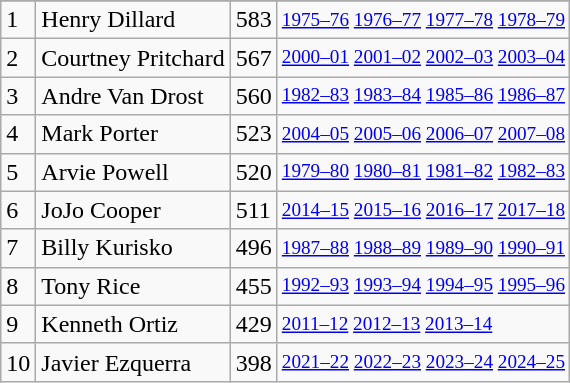<table class="wikitable">
<tr>
</tr>
<tr>
<td>1</td>
<td>Henry Dillard</td>
<td>583</td>
<td style="font-size:80%;"><a href='#'>1975–76</a> <a href='#'>1976–77</a> <a href='#'>1977–78</a> <a href='#'>1978–79</a></td>
</tr>
<tr>
<td>2</td>
<td>Courtney Pritchard</td>
<td>567</td>
<td style="font-size:80%;"><a href='#'>2000–01</a> <a href='#'>2001–02</a> <a href='#'>2002–03</a> <a href='#'>2003–04</a></td>
</tr>
<tr>
<td>3</td>
<td>Andre Van Drost</td>
<td>560</td>
<td style="font-size:80%;"><a href='#'>1982–83</a> <a href='#'>1983–84</a> <a href='#'>1985–86</a> <a href='#'>1986–87</a></td>
</tr>
<tr>
<td>4</td>
<td>Mark Porter</td>
<td>523</td>
<td style="font-size:80%;"><a href='#'>2004–05</a> <a href='#'>2005–06</a> <a href='#'>2006–07</a> <a href='#'>2007–08</a></td>
</tr>
<tr>
<td>5</td>
<td>Arvie Powell</td>
<td>520</td>
<td style="font-size:80%;"><a href='#'>1979–80</a> <a href='#'>1980–81</a> <a href='#'>1981–82</a> <a href='#'>1982–83</a></td>
</tr>
<tr>
<td>6</td>
<td>JoJo Cooper</td>
<td>511</td>
<td style="font-size:80%;"><a href='#'>2014–15</a> <a href='#'>2015–16</a> <a href='#'>2016–17</a> <a href='#'>2017–18</a></td>
</tr>
<tr>
<td>7</td>
<td>Billy Kurisko</td>
<td>496</td>
<td style="font-size:80%;"><a href='#'>1987–88</a> <a href='#'>1988–89</a> <a href='#'>1989–90</a> <a href='#'>1990–91</a></td>
</tr>
<tr>
<td>8</td>
<td>Tony Rice</td>
<td>455</td>
<td style="font-size:80%;"><a href='#'>1992–93</a> <a href='#'>1993–94</a> <a href='#'>1994–95</a> <a href='#'>1995–96</a></td>
</tr>
<tr>
<td>9</td>
<td>Kenneth Ortiz</td>
<td>429</td>
<td style="font-size:80%;"><a href='#'>2011–12</a> <a href='#'>2012–13</a> <a href='#'>2013–14</a></td>
</tr>
<tr>
<td>10</td>
<td>Javier Ezquerra</td>
<td>398</td>
<td style="font-size:80%;"><a href='#'>2021–22</a> <a href='#'>2022–23</a> <a href='#'>2023–24</a> <a href='#'>2024–25</a></td>
</tr>
</table>
